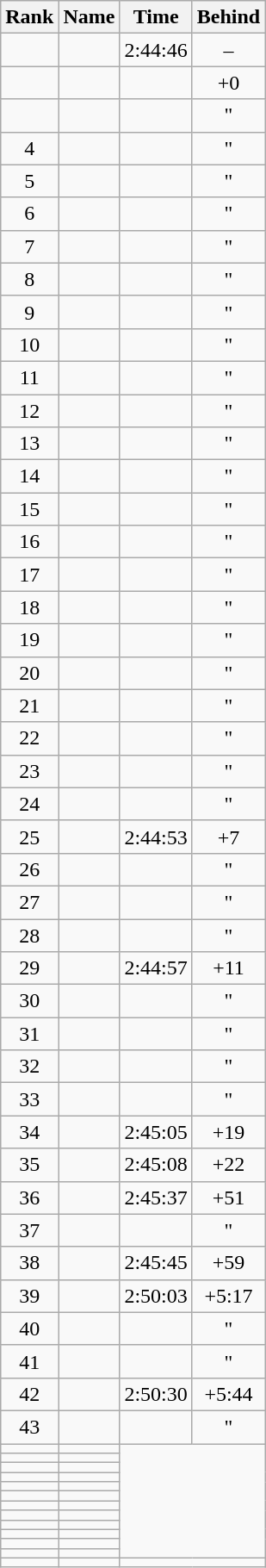<table class="wikitable" style="text-align:center">
<tr>
<th>Rank</th>
<th>Name</th>
<th>Time</th>
<th>Behind</th>
</tr>
<tr>
<td></td>
<td align=left></td>
<td>2:44:46</td>
<td>–</td>
</tr>
<tr>
<td></td>
<td align=left></td>
<td></td>
<td>+0</td>
</tr>
<tr>
<td></td>
<td align=left></td>
<td></td>
<td>"</td>
</tr>
<tr>
<td>4</td>
<td align=left></td>
<td></td>
<td>"</td>
</tr>
<tr>
<td>5</td>
<td align=left></td>
<td></td>
<td>"</td>
</tr>
<tr>
<td>6</td>
<td align=left></td>
<td></td>
<td>"</td>
</tr>
<tr>
<td>7</td>
<td align=left></td>
<td></td>
<td>"</td>
</tr>
<tr>
<td>8</td>
<td align=left></td>
<td></td>
<td>"</td>
</tr>
<tr>
<td>9</td>
<td align=left></td>
<td></td>
<td>"</td>
</tr>
<tr>
<td>10</td>
<td align=left></td>
<td></td>
<td>"</td>
</tr>
<tr>
<td>11</td>
<td align=left></td>
<td></td>
<td>"</td>
</tr>
<tr>
<td>12</td>
<td align=left></td>
<td></td>
<td>"</td>
</tr>
<tr>
<td>13</td>
<td align=left></td>
<td></td>
<td>"</td>
</tr>
<tr>
<td>14</td>
<td align=left></td>
<td></td>
<td>"</td>
</tr>
<tr>
<td>15</td>
<td align=left></td>
<td></td>
<td>"</td>
</tr>
<tr>
<td>16</td>
<td align=left></td>
<td></td>
<td>"</td>
</tr>
<tr>
<td>17</td>
<td align=left></td>
<td></td>
<td>"</td>
</tr>
<tr>
<td>18</td>
<td align=left></td>
<td></td>
<td>"</td>
</tr>
<tr>
<td>19</td>
<td align=left></td>
<td></td>
<td>"</td>
</tr>
<tr>
<td>20</td>
<td align=left></td>
<td></td>
<td>"</td>
</tr>
<tr>
<td>21</td>
<td align=left></td>
<td></td>
<td>"</td>
</tr>
<tr>
<td>22</td>
<td align=left></td>
<td></td>
<td>"</td>
</tr>
<tr>
<td>23</td>
<td align=left></td>
<td></td>
<td>"</td>
</tr>
<tr>
<td>24</td>
<td align=left></td>
<td></td>
<td>"</td>
</tr>
<tr>
<td>25</td>
<td align=left></td>
<td>2:44:53</td>
<td>+7</td>
</tr>
<tr>
<td>26</td>
<td align=left></td>
<td></td>
<td>"</td>
</tr>
<tr>
<td>27</td>
<td align=left></td>
<td></td>
<td>"</td>
</tr>
<tr>
<td>28</td>
<td align=left></td>
<td></td>
<td>"</td>
</tr>
<tr>
<td>29</td>
<td align=left></td>
<td>2:44:57</td>
<td>+11</td>
</tr>
<tr>
<td>30</td>
<td align=left></td>
<td></td>
<td>"</td>
</tr>
<tr>
<td>31</td>
<td align=left></td>
<td></td>
<td>"</td>
</tr>
<tr>
<td>32</td>
<td align=left></td>
<td></td>
<td>"</td>
</tr>
<tr>
<td>33</td>
<td align=left></td>
<td></td>
<td>"</td>
</tr>
<tr>
<td>34</td>
<td align=left></td>
<td>2:45:05</td>
<td>+19</td>
</tr>
<tr>
<td>35</td>
<td align=left></td>
<td>2:45:08</td>
<td>+22</td>
</tr>
<tr>
<td>36</td>
<td align=left></td>
<td>2:45:37</td>
<td>+51</td>
</tr>
<tr>
<td>37</td>
<td align=left></td>
<td></td>
<td>"</td>
</tr>
<tr>
<td>38</td>
<td align=left></td>
<td>2:45:45</td>
<td>+59</td>
</tr>
<tr>
<td>39</td>
<td align=left></td>
<td>2:50:03</td>
<td>+5:17</td>
</tr>
<tr>
<td>40</td>
<td align=left></td>
<td></td>
<td>"</td>
</tr>
<tr>
<td>41</td>
<td align=left></td>
<td></td>
<td>"</td>
</tr>
<tr>
<td>42</td>
<td align=left></td>
<td>2:50:30</td>
<td>+5:44</td>
</tr>
<tr>
<td>43</td>
<td align=left></td>
<td></td>
<td>"</td>
</tr>
<tr>
<td></td>
<td align=left></td>
<td colspan=2 rowspan=12></td>
</tr>
<tr>
<td></td>
<td align=left></td>
</tr>
<tr>
<td></td>
<td align=left></td>
</tr>
<tr>
<td></td>
<td align=left></td>
</tr>
<tr>
<td></td>
<td align=left></td>
</tr>
<tr>
<td></td>
<td align=left></td>
</tr>
<tr>
<td></td>
<td align=left></td>
</tr>
<tr>
<td></td>
<td align=left></td>
</tr>
<tr>
<td></td>
<td align=left></td>
</tr>
<tr>
<td></td>
<td align=left></td>
</tr>
<tr>
<td></td>
<td align=left></td>
</tr>
<tr>
<td></td>
<td align=left></td>
</tr>
<tr>
<td></td>
<td align=left></td>
<td colspan=2></td>
</tr>
</table>
